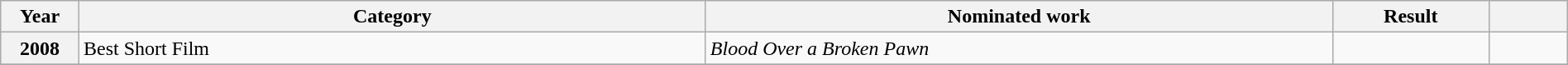<table class="wikitable plainrowheaders" style="width:100%;">
<tr>
<th scope="col" style="width:5%;">Year</th>
<th scope="col" style="width:40%;">Category</th>
<th scope="col" style="width:40%;">Nominated work</th>
<th scope="col" style="width:10%;">Result</th>
<th scope="col" style="width:5%;"></th>
</tr>
<tr>
<th scope="row" style="text-align:center;">2008</th>
<td>Best Short Film</td>
<td><em>Blood Over a Broken Pawn</em></td>
<td></td>
<td style="text-align:center;"></td>
</tr>
<tr>
</tr>
</table>
